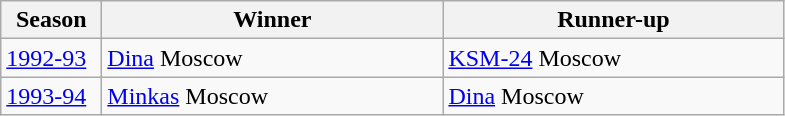<table class="wikitable">
<tr>
<th width=60>Season</th>
<th width=220>Winner</th>
<th width=220>Runner-up</th>
</tr>
<tr>
<td><a href='#'>1992-93</a></td>
<td><a href='#'>Dina</a> Moscow</td>
<td><a href='#'>KSM-24</a> Moscow</td>
</tr>
<tr>
<td><a href='#'>1993-94</a></td>
<td><a href='#'>Minkas</a> Moscow</td>
<td><a href='#'>Dina</a> Moscow</td>
</tr>
</table>
